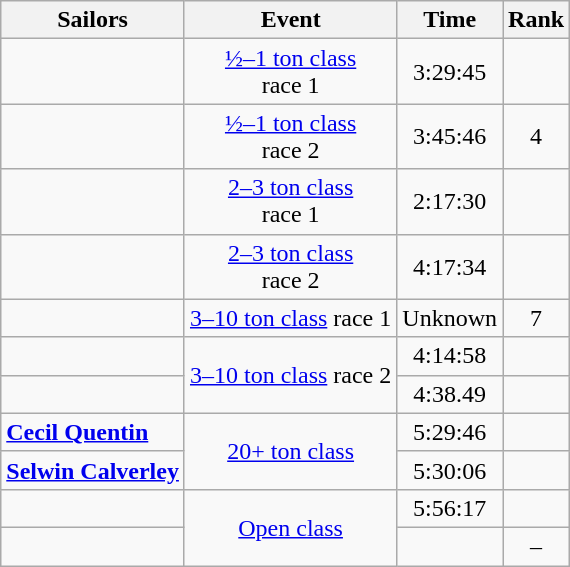<table class="wikitable sortable" style="text-align:center">
<tr>
<th>Sailors</th>
<th>Event</th>
<th>Time</th>
<th>Rank</th>
</tr>
<tr>
<td align=left><strong></strong></td>
<td><a href='#'>½–1 ton class</a> <br> race 1</td>
<td>3:29:45</td>
<td></td>
</tr>
<tr>
<td align=left></td>
<td><a href='#'>½–1 ton class</a> <br> race 2</td>
<td>3:45:46</td>
<td>4</td>
</tr>
<tr>
<td align=left><strong></strong></td>
<td><a href='#'>2–3 ton class</a> <br> race 1</td>
<td>2:17:30</td>
<td></td>
</tr>
<tr>
<td align=left><strong></strong></td>
<td><a href='#'>2–3 ton class</a> <br> race 2</td>
<td>4:17:34</td>
<td></td>
</tr>
<tr>
<td align=left></td>
<td><a href='#'>3–10 ton class</a> race 1</td>
<td>Unknown</td>
<td>7</td>
</tr>
<tr>
<td align=left><strong></strong></td>
<td rowspan=2><a href='#'>3–10 ton class</a> race 2</td>
<td>4:14:58</td>
<td></td>
</tr>
<tr>
<td align=left><strong></strong></td>
<td>4:38.49</td>
<td></td>
</tr>
<tr>
<td align=left><strong><a href='#'>Cecil Quentin</a></strong></td>
<td rowspan=2><a href='#'>20+ ton class</a></td>
<td>5:29:46</td>
<td></td>
</tr>
<tr>
<td align=left><strong><a href='#'>Selwin Calverley</a></strong></td>
<td>5:30:06</td>
<td></td>
</tr>
<tr>
<td align=left><strong></strong></td>
<td rowspan=2><a href='#'>Open class</a></td>
<td>5:56:17</td>
<td></td>
</tr>
<tr>
<td align=left></td>
<td></td>
<td>–</td>
</tr>
</table>
